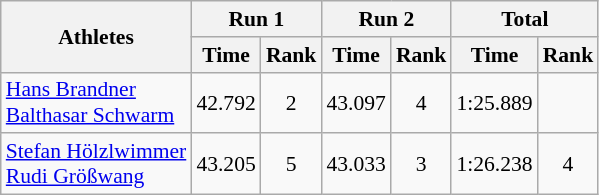<table class="wikitable" border="1" style="font-size:90%">
<tr>
<th rowspan="2">Athletes</th>
<th colspan="2">Run 1</th>
<th colspan="2">Run 2</th>
<th colspan="2">Total</th>
</tr>
<tr>
<th>Time</th>
<th>Rank</th>
<th>Time</th>
<th>Rank</th>
<th>Time</th>
<th>Rank</th>
</tr>
<tr>
<td><a href='#'>Hans Brandner</a><br><a href='#'>Balthasar Schwarm</a></td>
<td align="center">42.792</td>
<td align="center">2</td>
<td align="center">43.097</td>
<td align="center">4</td>
<td align="center">1:25.889</td>
<td align="center"></td>
</tr>
<tr>
<td><a href='#'>Stefan Hölzlwimmer</a><br><a href='#'>Rudi Größwang</a></td>
<td align="center">43.205</td>
<td align="center">5</td>
<td align="center">43.033</td>
<td align="center">3</td>
<td align="center">1:26.238</td>
<td align="center">4</td>
</tr>
</table>
